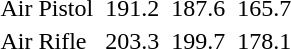<table>
<tr>
<td>Air Pistol</td>
<td></td>
<td>191.2</td>
<td></td>
<td>187.6</td>
<td></td>
<td>165.7</td>
</tr>
<tr>
<td>Air Rifle</td>
<td></td>
<td>203.3</td>
<td></td>
<td>199.7</td>
<td></td>
<td>178.1</td>
</tr>
</table>
